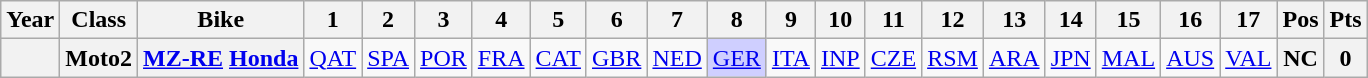<table class="wikitable" style="text-align:center">
<tr>
<th>Year</th>
<th>Class</th>
<th>Bike</th>
<th>1</th>
<th>2</th>
<th>3</th>
<th>4</th>
<th>5</th>
<th>6</th>
<th>7</th>
<th>8</th>
<th>9</th>
<th>10</th>
<th>11</th>
<th>12</th>
<th>13</th>
<th>14</th>
<th>15</th>
<th>16</th>
<th>17</th>
<th>Pos</th>
<th>Pts</th>
</tr>
<tr>
<th></th>
<th>Moto2</th>
<th><a href='#'>MZ-RE</a> <a href='#'>Honda</a></th>
<td><a href='#'>QAT</a></td>
<td><a href='#'>SPA</a></td>
<td><a href='#'>POR</a></td>
<td><a href='#'>FRA</a></td>
<td><a href='#'>CAT</a></td>
<td><a href='#'>GBR</a></td>
<td><a href='#'>NED</a></td>
<td style="background:#CFCFFF;"><a href='#'>GER</a><br></td>
<td><a href='#'>ITA</a></td>
<td><a href='#'>INP</a></td>
<td><a href='#'>CZE</a></td>
<td><a href='#'>RSM</a></td>
<td><a href='#'>ARA</a></td>
<td><a href='#'>JPN</a></td>
<td><a href='#'>MAL</a></td>
<td><a href='#'>AUS</a></td>
<td><a href='#'>VAL</a></td>
<th>NC</th>
<th>0</th>
</tr>
</table>
